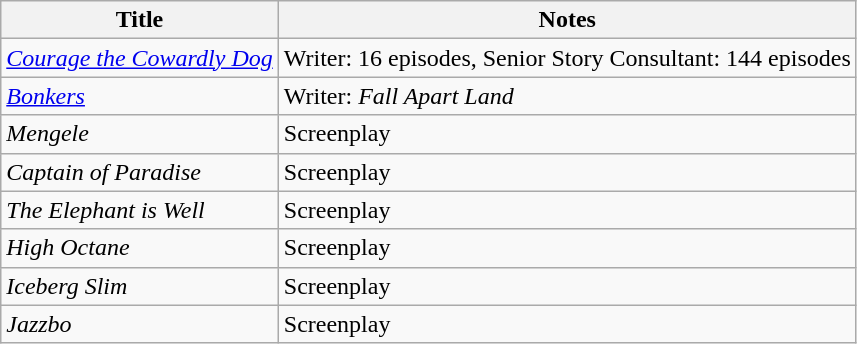<table class="wikitable sortable">
<tr>
<th>Title</th>
<th class="unsortable">Notes</th>
</tr>
<tr>
<td><em><a href='#'>Courage the Cowardly Dog</a></em></td>
<td>Writer: 16 episodes, Senior Story Consultant: 144 episodes</td>
</tr>
<tr>
<td><em><a href='#'>Bonkers</a></em></td>
<td>Writer: <em>Fall Apart Land</em></td>
</tr>
<tr>
<td><em>Mengele</em></td>
<td>Screenplay</td>
</tr>
<tr>
<td><em>Captain of Paradise</em></td>
<td>Screenplay</td>
</tr>
<tr>
<td><em>The Elephant is Well</em></td>
<td>Screenplay</td>
</tr>
<tr>
<td><em>High Octane</em></td>
<td>Screenplay</td>
</tr>
<tr>
<td><em>Iceberg Slim</em></td>
<td>Screenplay</td>
</tr>
<tr>
<td><em>Jazzbo</em></td>
<td>Screenplay</td>
</tr>
</table>
